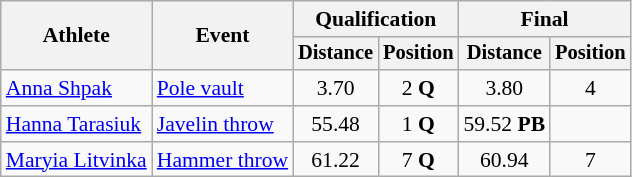<table class=wikitable style="font-size:90%">
<tr>
<th rowspan=2>Athlete</th>
<th rowspan=2>Event</th>
<th colspan=2>Qualification</th>
<th colspan=2>Final</th>
</tr>
<tr style="font-size:95%">
<th>Distance</th>
<th>Position</th>
<th>Distance</th>
<th>Position</th>
</tr>
<tr align=center>
<td align=left><a href='#'>Anna Shpak</a></td>
<td align=left><a href='#'>Pole vault</a></td>
<td>3.70</td>
<td>2 <strong>Q</strong></td>
<td>3.80</td>
<td>4</td>
</tr>
<tr align=center>
<td align=left><a href='#'>Hanna Tarasiuk</a></td>
<td align=left><a href='#'>Javelin throw</a></td>
<td>55.48</td>
<td>1 <strong>Q</strong></td>
<td>59.52	<strong>PB</strong></td>
<td></td>
</tr>
<tr align=center>
<td align=left><a href='#'>Maryia Litvinka</a></td>
<td align=left><a href='#'>Hammer throw</a></td>
<td>61.22</td>
<td>7 <strong>Q</strong></td>
<td>60.94</td>
<td>7</td>
</tr>
</table>
